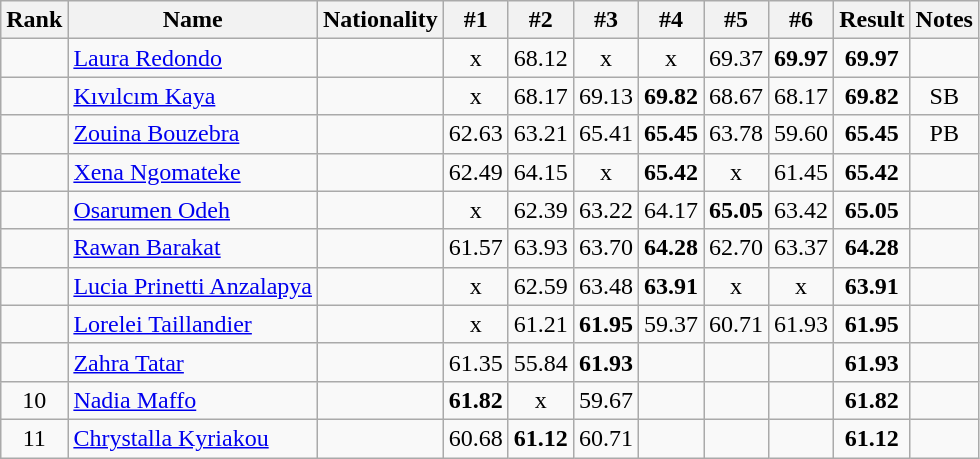<table class="wikitable sortable" style="text-align:center">
<tr>
<th>Rank</th>
<th>Name</th>
<th>Nationality</th>
<th>#1</th>
<th>#2</th>
<th>#3</th>
<th>#4</th>
<th>#5</th>
<th>#6</th>
<th>Result</th>
<th>Notes</th>
</tr>
<tr>
<td></td>
<td align=left><a href='#'>Laura Redondo</a></td>
<td align=left></td>
<td>x</td>
<td>68.12</td>
<td>x</td>
<td>x</td>
<td>69.37</td>
<td><strong>69.97</strong></td>
<td><strong>69.97</strong></td>
<td></td>
</tr>
<tr>
<td></td>
<td align=left><a href='#'>Kıvılcım Kaya</a></td>
<td align=left></td>
<td>x</td>
<td>68.17</td>
<td>69.13</td>
<td><strong>69.82</strong></td>
<td>68.67</td>
<td>68.17</td>
<td><strong>69.82</strong></td>
<td>SB</td>
</tr>
<tr>
<td></td>
<td align=left><a href='#'>Zouina Bouzebra</a></td>
<td align=left></td>
<td>62.63</td>
<td>63.21</td>
<td>65.41</td>
<td><strong>65.45</strong></td>
<td>63.78</td>
<td>59.60</td>
<td><strong>65.45</strong></td>
<td>PB</td>
</tr>
<tr>
<td></td>
<td align=left><a href='#'>Xena Ngomateke</a></td>
<td align=left></td>
<td>62.49</td>
<td>64.15</td>
<td>x</td>
<td><strong>65.42</strong></td>
<td>x</td>
<td>61.45</td>
<td><strong>65.42</strong></td>
<td></td>
</tr>
<tr>
<td></td>
<td align=left><a href='#'>Osarumen Odeh</a></td>
<td align=left></td>
<td>x</td>
<td>62.39</td>
<td>63.22</td>
<td>64.17</td>
<td><strong>65.05</strong></td>
<td>63.42</td>
<td><strong>65.05</strong></td>
<td></td>
</tr>
<tr>
<td></td>
<td align=left><a href='#'>Rawan Barakat</a></td>
<td align=left></td>
<td>61.57</td>
<td>63.93</td>
<td>63.70</td>
<td><strong>64.28</strong></td>
<td>62.70</td>
<td>63.37</td>
<td><strong>64.28</strong></td>
<td></td>
</tr>
<tr>
<td></td>
<td align=left><a href='#'>Lucia Prinetti Anzalapya</a></td>
<td align=left></td>
<td>x</td>
<td>62.59</td>
<td>63.48</td>
<td><strong>63.91</strong></td>
<td>x</td>
<td>x</td>
<td><strong>63.91</strong></td>
<td></td>
</tr>
<tr>
<td></td>
<td align=left><a href='#'>Lorelei Taillandier</a></td>
<td align=left></td>
<td>x</td>
<td>61.21</td>
<td><strong>61.95</strong></td>
<td>59.37</td>
<td>60.71</td>
<td>61.93</td>
<td><strong>61.95</strong></td>
<td></td>
</tr>
<tr>
<td></td>
<td align=left><a href='#'>Zahra Tatar</a></td>
<td align=left></td>
<td>61.35</td>
<td>55.84</td>
<td><strong>61.93</strong></td>
<td></td>
<td></td>
<td></td>
<td><strong>61.93</strong></td>
<td></td>
</tr>
<tr>
<td>10</td>
<td align=left><a href='#'>Nadia Maffo</a></td>
<td align=left></td>
<td><strong>61.82</strong></td>
<td>x</td>
<td>59.67</td>
<td></td>
<td></td>
<td></td>
<td><strong>61.82</strong></td>
<td></td>
</tr>
<tr>
<td>11</td>
<td align=left><a href='#'>Chrystalla Kyriakou</a></td>
<td align=left></td>
<td>60.68</td>
<td><strong>61.12</strong></td>
<td>60.71</td>
<td></td>
<td></td>
<td></td>
<td><strong>61.12</strong></td>
<td></td>
</tr>
</table>
